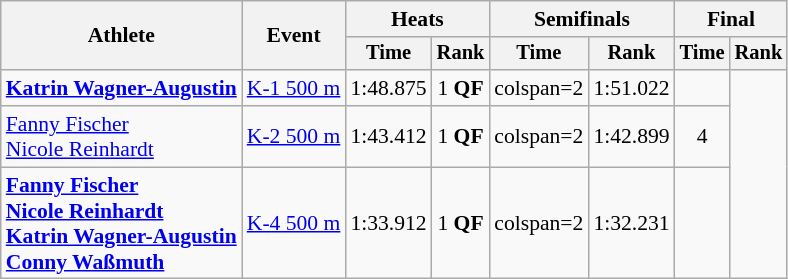<table class="wikitable" style="font-size:90%">
<tr>
<th rowspan=2>Athlete</th>
<th rowspan=2>Event</th>
<th colspan=2>Heats</th>
<th colspan=2>Semifinals</th>
<th colspan=2>Final</th>
</tr>
<tr style="font-size:95%">
<th>Time</th>
<th>Rank</th>
<th>Time</th>
<th>Rank</th>
<th>Time</th>
<th>Rank</th>
</tr>
<tr align=center>
<td align=left><strong><a href='#'>Katrin Wagner-Augustin</a></strong></td>
<td align=left><a href='#'>K-1 500 m</a></td>
<td>1:48.875</td>
<td>1 <strong>QF</strong></td>
<td>colspan=2 </td>
<td>1:51.022</td>
<td></td>
</tr>
<tr align=center>
<td align=left><a href='#'>Fanny Fischer</a><br><a href='#'>Nicole Reinhardt</a></td>
<td align=left><a href='#'>K-2 500 m</a></td>
<td>1:43.412</td>
<td>1 <strong>QF</strong></td>
<td>colspan=2 </td>
<td>1:42.899</td>
<td>4</td>
</tr>
<tr align=center>
<td align=left><strong><a href='#'>Fanny Fischer</a><br><a href='#'>Nicole Reinhardt</a><br><a href='#'>Katrin Wagner-Augustin</a><br><a href='#'>Conny Waßmuth</a></strong></td>
<td align=left><a href='#'>K-4 500 m</a></td>
<td>1:33.912</td>
<td>1 <strong>QF</strong></td>
<td>colspan=2 </td>
<td>1:32.231</td>
<td></td>
</tr>
</table>
